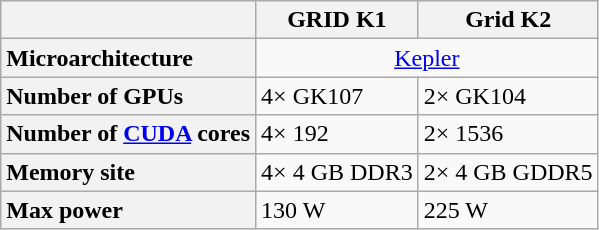<table class="wikitable">
<tr>
<th></th>
<th>GRID K1</th>
<th>Grid K2</th>
</tr>
<tr>
<th style="text-align:left">Microarchitecture</th>
<td colspan="2" style="text-align:center"><a href='#'>Kepler</a></td>
</tr>
<tr>
<th style="text-align:left">Number of GPUs</th>
<td>4× GK107</td>
<td>2× GK104</td>
</tr>
<tr>
<th style="text-align:left">Number of <a href='#'>CUDA</a> cores</th>
<td>4× 192</td>
<td>2× 1536</td>
</tr>
<tr>
<th style="text-align:left">Memory site</th>
<td>4× 4 GB DDR3</td>
<td>2× 4 GB GDDR5</td>
</tr>
<tr>
<th style="text-align:left">Max power</th>
<td>130 W</td>
<td>225 W</td>
</tr>
</table>
